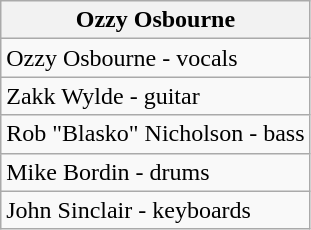<table class="wikitable">
<tr>
<th>Ozzy Osbourne</th>
</tr>
<tr>
<td>Ozzy Osbourne - vocals</td>
</tr>
<tr>
<td>Zakk Wylde - guitar</td>
</tr>
<tr>
<td>Rob "Blasko" Nicholson - bass</td>
</tr>
<tr>
<td>Mike Bordin - drums</td>
</tr>
<tr>
<td>John Sinclair - keyboards</td>
</tr>
</table>
